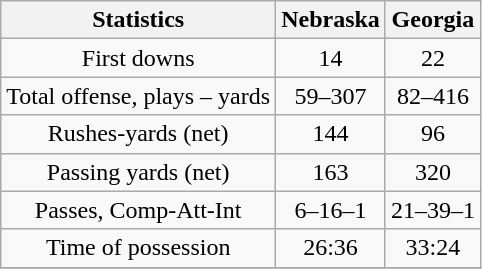<table class="wikitable" style="text-align: center;">
<tr>
<th>Statistics</th>
<th>Nebraska</th>
<th>Georgia</th>
</tr>
<tr>
<td>First downs</td>
<td>14</td>
<td>22</td>
</tr>
<tr>
<td>Total offense, plays – yards</td>
<td>59–307</td>
<td>82–416</td>
</tr>
<tr>
<td>Rushes-yards (net)</td>
<td>144</td>
<td>96</td>
</tr>
<tr>
<td>Passing yards (net)</td>
<td>163</td>
<td>320</td>
</tr>
<tr>
<td>Passes, Comp-Att-Int</td>
<td>6–16–1</td>
<td>21–39–1</td>
</tr>
<tr>
<td>Time of possession</td>
<td>26:36</td>
<td>33:24</td>
</tr>
<tr>
</tr>
</table>
